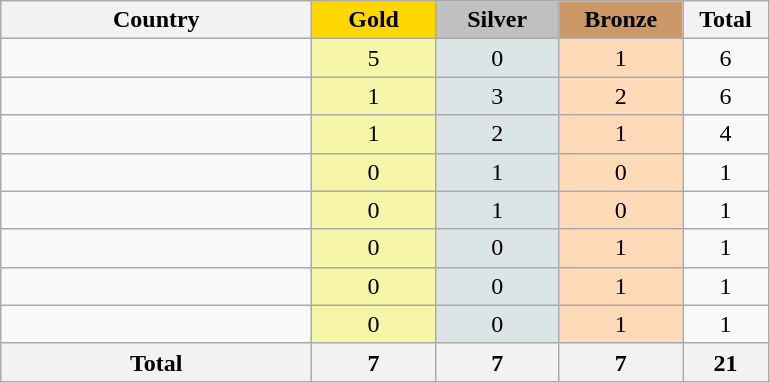<table class="wikitable" style="text-align:center;">
<tr>
<th style="width:200px;">Country</th>
<th style="width:75px; background:gold;"> Gold</th>
<th style="width:75px; background:silver;"> Silver</th>
<th style="width:75px; background:#c96;"> Bronze</th>
<th style="width:50px;">Total</th>
</tr>
<tr>
<td style="text-align:left;"></td>
<td style="background:#f7f6a8;">5</td>
<td style="background:#dce5e5;">0</td>
<td style="background:#ffdab9;">1</td>
<td>6</td>
</tr>
<tr>
<td style="text-align:left;"></td>
<td style="background:#f7f6a8;">1</td>
<td style="background:#dce5e5;">3</td>
<td style="background:#ffdab9;">2</td>
<td>6</td>
</tr>
<tr>
<td style="text-align:left;"></td>
<td style="background:#f7f6a8;">1</td>
<td style="background:#dce5e5;">2</td>
<td style="background:#ffdab9;">1</td>
<td>4</td>
</tr>
<tr>
<td style="text-align:left;"></td>
<td style="background:#f7f6a8;">0</td>
<td style="background:#dce5e5;">1</td>
<td style="background:#ffdab9;">0</td>
<td>1</td>
</tr>
<tr>
<td style="text-align:left;"></td>
<td style="background:#f7f6a8;">0</td>
<td style="background:#dce5e5;">1</td>
<td style="background:#ffdab9;">0</td>
<td>1</td>
</tr>
<tr>
<td style="text-align:left;"></td>
<td style="background:#f7f6a8;">0</td>
<td style="background:#dce5e5;">0</td>
<td style="background:#ffdab9;">1</td>
<td>1</td>
</tr>
<tr>
<td style="text-align:left;"></td>
<td style="background:#f7f6a8;">0</td>
<td style="background:#dce5e5;">0</td>
<td style="background:#ffdab9;">1</td>
<td>1</td>
</tr>
<tr>
<td style="text-align:left;"></td>
<td style="background:#f7f6a8;">0</td>
<td style="background:#dce5e5;">0</td>
<td style="background:#ffdab9;">1</td>
<td>1</td>
</tr>
<tr>
<th>Total</th>
<th>7</th>
<th>7</th>
<th>7</th>
<th>21</th>
</tr>
</table>
